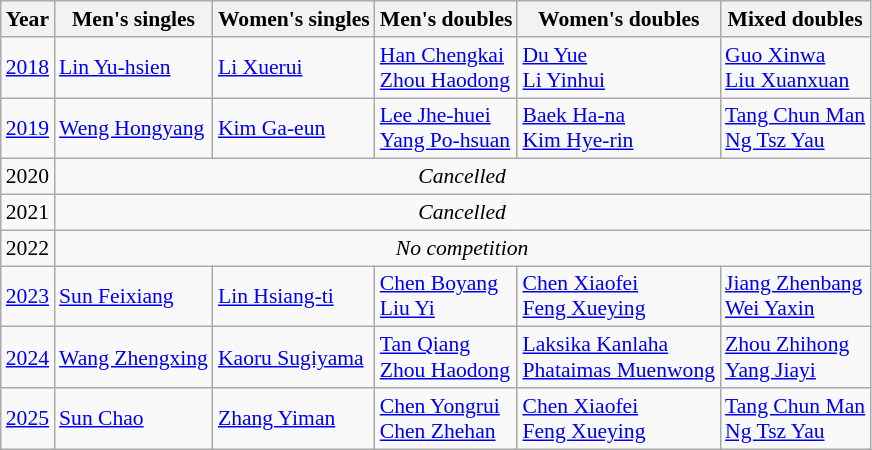<table class=wikitable style="font-size:90%;">
<tr>
<th>Year</th>
<th>Men's singles</th>
<th>Women's singles</th>
<th>Men's doubles</th>
<th>Women's doubles</th>
<th>Mixed doubles</th>
</tr>
<tr>
<td><a href='#'>2018</a></td>
<td> <a href='#'>Lin Yu-hsien</a></td>
<td> <a href='#'>Li Xuerui</a></td>
<td> <a href='#'>Han Chengkai</a><br> <a href='#'>Zhou Haodong</a></td>
<td> <a href='#'>Du Yue</a><br> <a href='#'>Li Yinhui</a></td>
<td> <a href='#'>Guo Xinwa</a><br> <a href='#'>Liu Xuanxuan</a></td>
</tr>
<tr>
<td><a href='#'>2019</a></td>
<td> <a href='#'>Weng Hongyang</a></td>
<td> <a href='#'>Kim Ga-eun</a></td>
<td> <a href='#'>Lee Jhe-huei</a><br> <a href='#'>Yang Po-hsuan</a></td>
<td> <a href='#'>Baek Ha-na</a><br> <a href='#'>Kim Hye-rin</a></td>
<td> <a href='#'>Tang Chun Man</a><br> <a href='#'>Ng Tsz Yau</a></td>
</tr>
<tr>
<td>2020</td>
<td colspan="5" align="center"><em>Cancelled</em></td>
</tr>
<tr>
<td>2021</td>
<td colspan="5" align="center"><em>Cancelled</em></td>
</tr>
<tr>
<td>2022</td>
<td colspan="5" align="center"><em>No competition</em></td>
</tr>
<tr>
<td><a href='#'>2023</a></td>
<td> <a href='#'>Sun Feixiang</a></td>
<td> <a href='#'>Lin Hsiang-ti</a></td>
<td> <a href='#'>Chen Boyang</a><br> <a href='#'>Liu Yi</a></td>
<td> <a href='#'>Chen Xiaofei</a><br> <a href='#'>Feng Xueying</a></td>
<td> <a href='#'>Jiang Zhenbang</a><br> <a href='#'>Wei Yaxin</a></td>
</tr>
<tr>
<td><a href='#'>2024</a></td>
<td> <a href='#'>Wang Zhengxing</a></td>
<td> <a href='#'>Kaoru Sugiyama</a></td>
<td> <a href='#'>Tan Qiang</a><br> <a href='#'>Zhou Haodong</a></td>
<td> <a href='#'>Laksika Kanlaha</a><br> <a href='#'>Phataimas Muenwong</a></td>
<td> <a href='#'>Zhou Zhihong</a><br> <a href='#'>Yang Jiayi</a></td>
</tr>
<tr>
<td><a href='#'>2025</a></td>
<td> <a href='#'>Sun Chao</a></td>
<td> <a href='#'>Zhang Yiman</a></td>
<td> <a href='#'>Chen Yongrui</a><br> <a href='#'>Chen Zhehan</a></td>
<td> <a href='#'>Chen Xiaofei</a><br> <a href='#'>Feng Xueying</a></td>
<td> <a href='#'>Tang Chun Man</a><br> <a href='#'>Ng Tsz Yau</a></td>
</tr>
</table>
